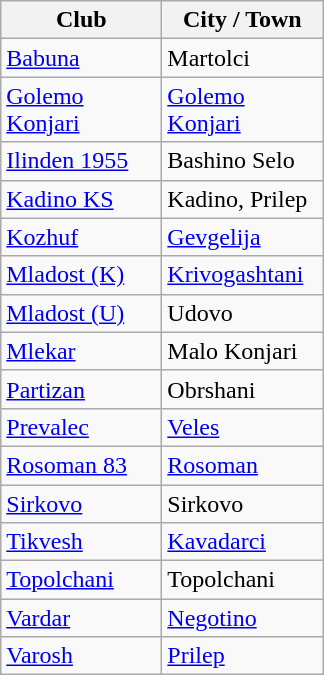<table class="wikitable sortable">
<tr>
<th width="100px">Club</th>
<th width="100px">City / Town</th>
</tr>
<tr>
<td><a href='#'>Babuna</a></td>
<td>Martolci</td>
</tr>
<tr>
<td><a href='#'>Golemo Konjari</a></td>
<td><a href='#'>Golemo Konjari</a></td>
</tr>
<tr>
<td><a href='#'>Ilinden 1955</a></td>
<td>Bashino Selo</td>
</tr>
<tr>
<td><a href='#'>Kadino KS</a></td>
<td>Kadino, Prilep</td>
</tr>
<tr>
<td><a href='#'>Kozhuf</a></td>
<td><a href='#'>Gevgelija</a></td>
</tr>
<tr>
<td><a href='#'>Mladost (K)</a></td>
<td><a href='#'>Krivogashtani</a></td>
</tr>
<tr>
<td><a href='#'>Mladost (U)</a></td>
<td>Udovo</td>
</tr>
<tr>
<td><a href='#'>Mlekar</a></td>
<td>Malo Konjari</td>
</tr>
<tr>
<td><a href='#'>Partizan</a></td>
<td>Obrshani</td>
</tr>
<tr>
<td><a href='#'>Prevalec</a></td>
<td><a href='#'>Veles</a></td>
</tr>
<tr>
<td><a href='#'>Rosoman 83</a></td>
<td><a href='#'>Rosoman</a></td>
</tr>
<tr>
<td><a href='#'>Sirkovo</a></td>
<td>Sirkovo</td>
</tr>
<tr>
<td><a href='#'>Tikvesh</a></td>
<td><a href='#'>Kavadarci</a></td>
</tr>
<tr>
<td><a href='#'>Topolchani</a></td>
<td>Topolchani</td>
</tr>
<tr>
<td><a href='#'>Vardar</a></td>
<td><a href='#'>Negotino</a></td>
</tr>
<tr>
<td><a href='#'>Varosh</a></td>
<td><a href='#'>Prilep</a></td>
</tr>
</table>
